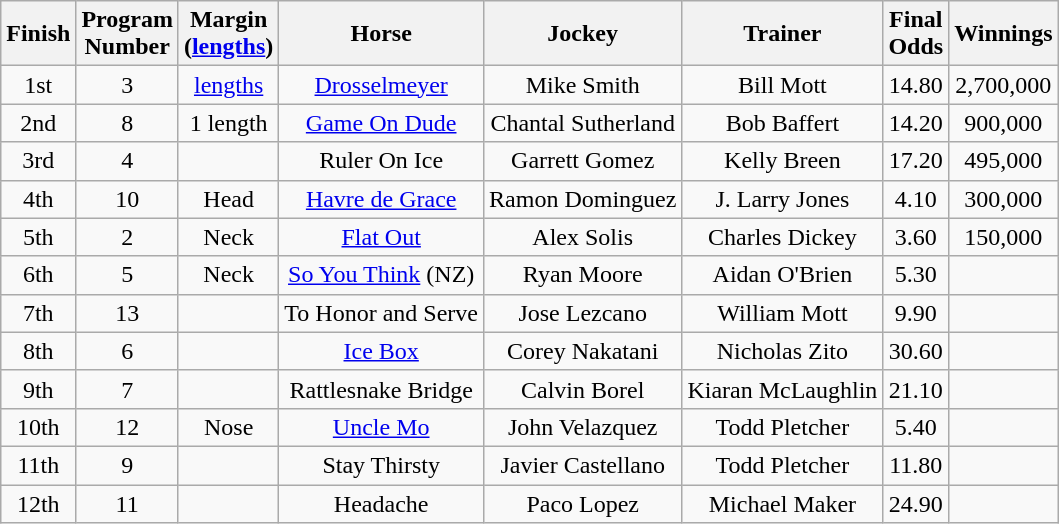<table class="wikitable sortable" style="text-align:center">
<tr>
<th>Finish</th>
<th>Program<br>Number</th>
<th>Margin<br>(<a href='#'>lengths</a>)</th>
<th>Horse</th>
<th>Jockey</th>
<th>Trainer</th>
<th>Final<br> Odds</th>
<th>Winnings</th>
</tr>
<tr>
<td>1st</td>
<td>3</td>
<td> <a href='#'>lengths</a></td>
<td><a href='#'>Drosselmeyer</a></td>
<td>Mike Smith</td>
<td>Bill Mott</td>
<td>14.80</td>
<td>2,700,000</td>
</tr>
<tr>
<td>2nd</td>
<td>8</td>
<td>1 length</td>
<td><a href='#'>Game On Dude</a></td>
<td>Chantal Sutherland</td>
<td>Bob Baffert</td>
<td>14.20</td>
<td>900,000</td>
</tr>
<tr>
<td>3rd</td>
<td>4</td>
<td></td>
<td>Ruler On Ice</td>
<td>Garrett Gomez</td>
<td>Kelly Breen</td>
<td>17.20</td>
<td>495,000</td>
</tr>
<tr>
<td>4th</td>
<td>10</td>
<td>Head</td>
<td><a href='#'>Havre de Grace</a></td>
<td>Ramon Dominguez</td>
<td>J. Larry Jones</td>
<td>4.10</td>
<td>300,000</td>
</tr>
<tr>
<td>5th</td>
<td>2</td>
<td>Neck</td>
<td><a href='#'>Flat Out</a></td>
<td>Alex Solis</td>
<td>Charles Dickey</td>
<td>3.60</td>
<td>150,000</td>
</tr>
<tr>
<td>6th</td>
<td>5</td>
<td>Neck</td>
<td><a href='#'>So You Think</a> (NZ)</td>
<td>Ryan Moore</td>
<td>Aidan O'Brien</td>
<td>5.30</td>
<td></td>
</tr>
<tr>
<td>7th</td>
<td>13</td>
<td></td>
<td>To Honor and Serve</td>
<td>Jose Lezcano</td>
<td>William Mott</td>
<td>9.90</td>
<td></td>
</tr>
<tr>
<td>8th</td>
<td>6</td>
<td></td>
<td><a href='#'>Ice Box</a></td>
<td>Corey Nakatani</td>
<td>Nicholas Zito</td>
<td>30.60</td>
<td></td>
</tr>
<tr>
<td>9th</td>
<td>7</td>
<td></td>
<td>Rattlesnake Bridge</td>
<td>Calvin Borel</td>
<td>Kiaran McLaughlin</td>
<td>21.10</td>
<td></td>
</tr>
<tr>
<td>10th</td>
<td>12</td>
<td>Nose</td>
<td><a href='#'>Uncle Mo</a></td>
<td>John Velazquez</td>
<td>Todd Pletcher</td>
<td>5.40</td>
<td></td>
</tr>
<tr>
<td>11th</td>
<td>9</td>
<td></td>
<td>Stay Thirsty</td>
<td>Javier Castellano</td>
<td>Todd Pletcher</td>
<td>11.80</td>
<td></td>
</tr>
<tr>
<td>12th</td>
<td>11</td>
<td></td>
<td>Headache</td>
<td>Paco Lopez</td>
<td>Michael Maker</td>
<td>24.90</td>
<td></td>
</tr>
</table>
